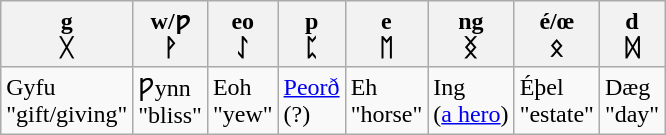<table class="wikitable">
<tr>
<th>g<br>ᚷ</th>
<th>w/ƿ<br>ᚹ</th>
<th>eo<br>ᛇ</th>
<th>p<br>ᛈ</th>
<th>e<br>ᛖ</th>
<th>ng<br>ᛝ</th>
<th>é/œ<br>ᛟ</th>
<th>d<br>ᛞ</th>
</tr>
<tr>
<td>Gyfu<br>"gift/giving"</td>
<td>Ƿynn<br>"bliss"</td>
<td>Eoh<br>"yew"</td>
<td><a href='#'>Peorð</a><br>(?)</td>
<td>Eh<br>"horse"</td>
<td>Ing<br>(<a href='#'>a hero</a>)</td>
<td>Éþel<br>"estate"</td>
<td>Dæg<br>"day"</td>
</tr>
</table>
